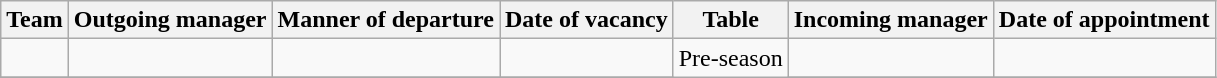<table class="wikitable sortable">
<tr>
<th>Team</th>
<th>Outgoing manager</th>
<th>Manner of departure</th>
<th>Date of vacancy</th>
<th>Table</th>
<th>Incoming manager</th>
<th>Date of appointment</th>
</tr>
<tr>
<td></td>
<td></td>
<td></td>
<td></td>
<td rowspan=20>Pre-season</td>
<td></td>
<td></td>
</tr>
<tr>
</tr>
</table>
